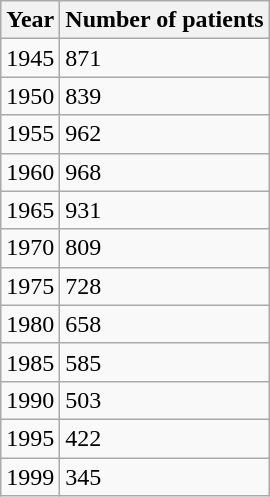<table class="wikitable" border="1">
<tr>
<th>Year</th>
<th>Number of patients</th>
</tr>
<tr>
<td>1945</td>
<td>871</td>
</tr>
<tr>
<td>1950</td>
<td>839</td>
</tr>
<tr>
<td>1955</td>
<td>962</td>
</tr>
<tr>
<td>1960</td>
<td>968</td>
</tr>
<tr>
<td>1965</td>
<td>931</td>
</tr>
<tr>
<td>1970</td>
<td>809</td>
</tr>
<tr>
<td>1975</td>
<td>728</td>
</tr>
<tr>
<td>1980</td>
<td>658</td>
</tr>
<tr>
<td>1985</td>
<td>585</td>
</tr>
<tr>
<td>1990</td>
<td>503</td>
</tr>
<tr>
<td>1995</td>
<td>422</td>
</tr>
<tr>
<td>1999</td>
<td>345</td>
</tr>
</table>
